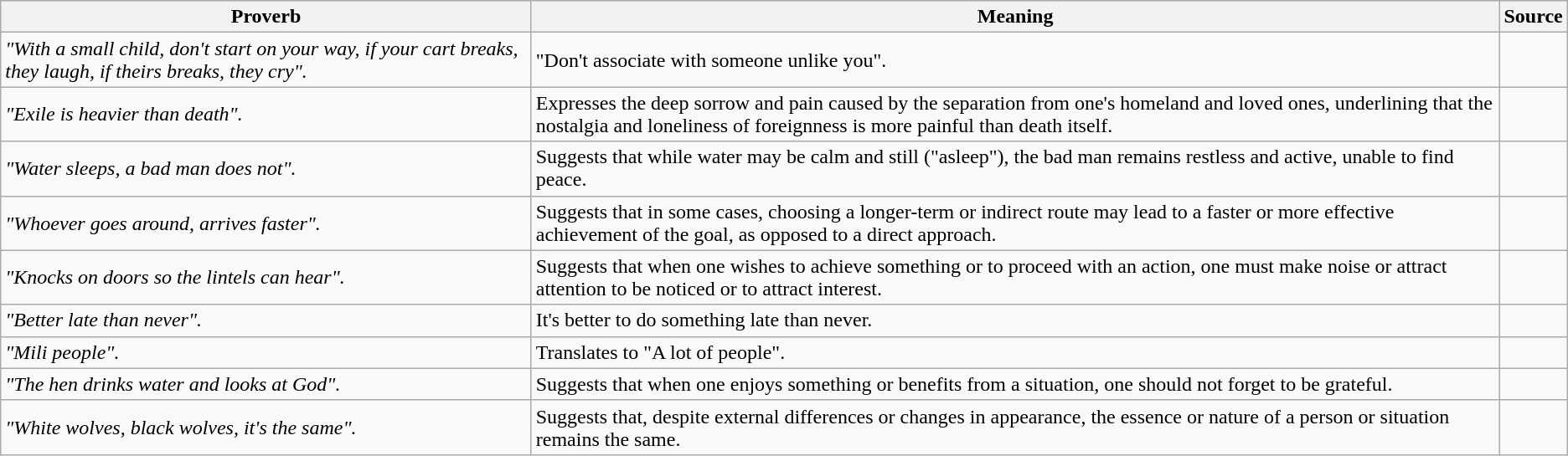<table class="wikitable">
<tr>
<th>Proverb</th>
<th>Meaning</th>
<th>Source</th>
</tr>
<tr>
<td><em>"With a small child, don't start on your way, if your cart breaks, they laugh, if theirs breaks, they cry".</em></td>
<td>"Don't associate with someone unlike you".</td>
<td></td>
</tr>
<tr>
<td><em>"Exile is heavier than death".</em></td>
<td>Expresses the deep sorrow and pain caused by the separation from one's homeland and loved ones, underlining that the nostalgia and loneliness of foreignness is more painful than death itself.</td>
<td></td>
</tr>
<tr>
<td><em>"Water sleeps, a bad man does not".</em></td>
<td>Suggests that while water may be calm and still ("asleep"), the bad man remains restless and active, unable to find peace.</td>
<td></td>
</tr>
<tr>
<td><em>"Whoever goes around, arrives faster".</em></td>
<td>Suggests that in some cases, choosing a longer-term or indirect route may lead to a faster or more effective achievement of the goal, as opposed to a direct approach.</td>
<td></td>
</tr>
<tr>
<td><em>"Knocks on doors so the lintels can hear".</em></td>
<td>Suggests that when one wishes to achieve something or to proceed with an action, one must make noise or attract attention to be noticed or to attract interest.</td>
<td></td>
</tr>
<tr>
<td><em>"Better late than never".</em></td>
<td>It's better to do something late than never.</td>
<td></td>
</tr>
<tr>
<td><em>"Mili people".</em></td>
<td>Translates to "A lot of people".</td>
<td></td>
</tr>
<tr>
<td><em>"The hen drinks water and looks at God".</em></td>
<td>Suggests that when one enjoys something or benefits from a situation, one should not forget to be grateful.</td>
<td></td>
</tr>
<tr>
<td><em>"White wolves, black wolves, it's the same".</em></td>
<td>Suggests that, despite external differences or changes in appearance, the essence or nature of a person or situation remains the same.</td>
<td></td>
</tr>
</table>
